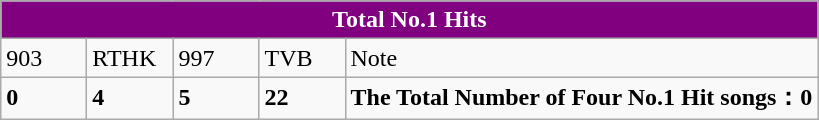<table class="wikitable">
<tr>
<th style="background:purple; color:white" colspan="5"><strong>Total No.1 Hits</strong></th>
</tr>
<tr>
<td width="50">903</td>
<td width="50">RTHK</td>
<td width="50">997</td>
<td width="50">TVB</td>
<td>Note</td>
</tr>
<tr>
<td><strong>0</strong></td>
<td><strong>4</strong></td>
<td><strong>5</strong></td>
<td><strong>22</strong></td>
<td><strong>The Total Number of Four No.1 Hit songs：0</strong></td>
</tr>
</table>
